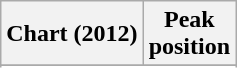<table class="wikitable sortable plainrowheaders" style="text-align:center">
<tr>
<th scope="col">Chart (2012)</th>
<th scope="col">Peak<br>position</th>
</tr>
<tr>
</tr>
<tr>
</tr>
<tr>
</tr>
</table>
